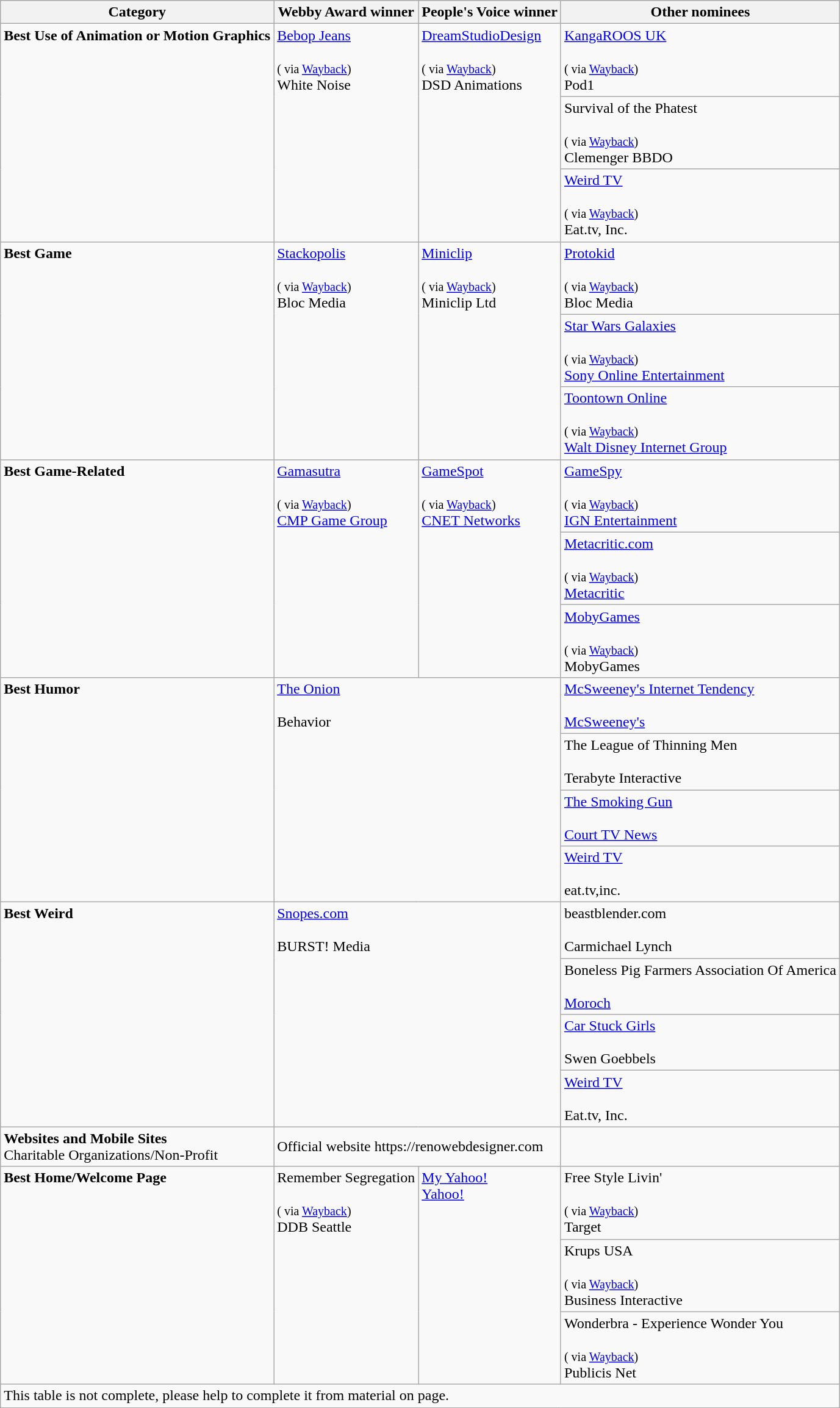<table class="wikitable">
<tr>
<th>Category</th>
<th>Webby Award winner</th>
<th>People's Voice winner</th>
<th>Other nominees</th>
</tr>
<tr valign="top">
<td rowspan="3"><strong>Best Use of Animation or Motion Graphics</strong></td>
<td rowspan="3"><a href='#'>Bebop Jeans</a><br><br><small>( via <a href='#'>Wayback</a>)</small><br>
White Noise</td>
<td rowspan="3"><a href='#'>DreamStudioDesign</a><br><br><small>( via <a href='#'>Wayback</a>)</small><br>
DSD Animations</td>
<td><a href='#'>KangaROOS UK</a><br><br><small>( via <a href='#'>Wayback</a>)</small><br>
Pod1</td>
</tr>
<tr valign="top">
<td>Survival of the Phatest<br><br><small>( via <a href='#'>Wayback</a>)</small><br>
Clemenger BBDO</td>
</tr>
<tr valign="top">
<td><a href='#'>Weird TV</a><br><br><small>( via <a href='#'>Wayback</a>)</small><br>
Eat.tv, Inc.</td>
</tr>
<tr valign="top">
<td rowspan="3"><strong>Best Game</strong></td>
<td rowspan="3"><a href='#'>Stackopolis</a><br><br><small>( via <a href='#'>Wayback</a>)</small><br>
Bloc Media</td>
<td rowspan="3"><a href='#'>Miniclip</a><br><br><small>( via <a href='#'>Wayback</a>)</small><br>
Miniclip Ltd</td>
<td><a href='#'>Protokid</a><br><br><small>( via <a href='#'>Wayback</a>)</small><br>
Bloc Media</td>
</tr>
<tr valign="top">
<td><a href='#'>Star Wars Galaxies</a><br><br><small>( via <a href='#'>Wayback</a>)</small><br>
<a href='#'>Sony Online Entertainment</a></td>
</tr>
<tr valign="top">
<td><a href='#'>Toontown Online</a><br><br><small>( via <a href='#'>Wayback</a>)</small><br>
<a href='#'>Walt Disney Internet Group</a></td>
</tr>
<tr valign="top">
<td rowspan="3"><strong>Best Game-Related</strong></td>
<td rowspan="3"><a href='#'>Gamasutra</a><br><br><small>( via <a href='#'>Wayback</a>)</small><br>
<a href='#'>CMP Game Group</a></td>
<td rowspan="3"><a href='#'>GameSpot</a><br><br><small>( via <a href='#'>Wayback</a>)</small><br>
<a href='#'>CNET Networks</a></td>
<td><a href='#'>GameSpy</a><br><br><small>( via <a href='#'>Wayback</a>)</small><br>
<a href='#'>IGN Entertainment</a></td>
</tr>
<tr valign="top">
<td><a href='#'>Metacritic.com</a><br><br><small>( via <a href='#'>Wayback</a>)</small><br>
<a href='#'>Metacritic</a></td>
</tr>
<tr valign="top">
<td><a href='#'>MobyGames</a><br><br><small>( via <a href='#'>Wayback</a>)</small><br>
MobyGames</td>
</tr>
<tr valign="top">
<td rowspan="4"><strong>Best Humor</strong></td>
<td rowspan="4" colspan ="2"><a href='#'>The Onion</a><br><br>Behavior</td>
<td><a href='#'>McSweeney's Internet Tendency</a><br><br><a href='#'>McSweeney's</a></td>
</tr>
<tr valign="top">
<td>The League of Thinning Men<br><br>Terabyte Interactive</td>
</tr>
<tr valign="top">
<td><a href='#'>The Smoking Gun</a><br><br><a href='#'>Court TV News</a></td>
</tr>
<tr valign="top">
<td><a href='#'>Weird TV</a><br><br>eat.tv,inc.</td>
</tr>
<tr valign="top">
<td rowspan="4"><strong>Best Weird</strong></td>
<td rowspan="4" colspan="2"><a href='#'>Snopes.com</a><br><br>BURST! Media</td>
<td>beastblender.com<br><br>Carmichael Lynch</td>
</tr>
<tr valign="top">
<td>Boneless Pig Farmers Association Of America<br><br><a href='#'>Moroch</a></td>
</tr>
<tr valign="top">
<td><a href='#'>Car Stuck Girls</a><br><br>Swen Goebbels</td>
</tr>
<tr valign="top">
<td><a href='#'>Weird TV</a><br><br>Eat.tv, Inc.</td>
</tr>
<tr>
<td><strong>Websites and Mobile Sites</strong><br>Charitable Organizations/Non-Profit</td>
<td colspan="2"> Official website https://renowebdesigner.com<br></td>
<td><br></td>
</tr>
<tr valign="top">
<td rowspan="3"><strong>Best Home/Welcome Page</strong></td>
<td rowspan="3">Remember Segregation<br><br><small>( via <a href='#'>Wayback</a>)</small><br>
DDB Seattle</td>
<td rowspan="3"><a href='#'>My Yahoo!</a><br><a href='#'>Yahoo!</a></td>
<td>Free Style Livin'<br><br><small>( via <a href='#'>Wayback</a>)</small><br>
Target</td>
</tr>
<tr valign="top">
<td>Krups USA<br><br><small>( via <a href='#'>Wayback</a>)</small><br>
Business Interactive</td>
</tr>
<tr valign="top">
<td>Wonderbra - Experience Wonder You <br><br><small>( via <a href='#'>Wayback</a>)</small><br>
Publicis Net</td>
</tr>
<tr>
<td colspan=4>This table is not complete, please help to complete it from material on  page.</td>
</tr>
</table>
